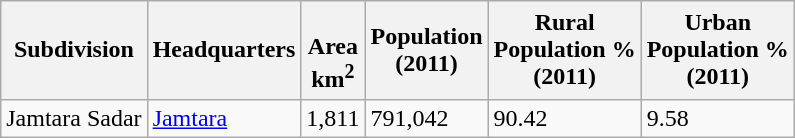<table class="wikitable sortable">
<tr>
<th>Subdivision</th>
<th>Headquarters</th>
<th><br>Area<br>km<sup>2</sup></th>
<th>Population<br>(2011)</th>
<th>Rural<br>Population %<br>(2011)</th>
<th>Urban<br> Population % <br>(2011)</th>
</tr>
<tr>
<td>Jamtara Sadar</td>
<td><a href='#'>Jamtara</a></td>
<td>1,811</td>
<td>791,042</td>
<td>90.42</td>
<td>9.58</td>
</tr>
</table>
